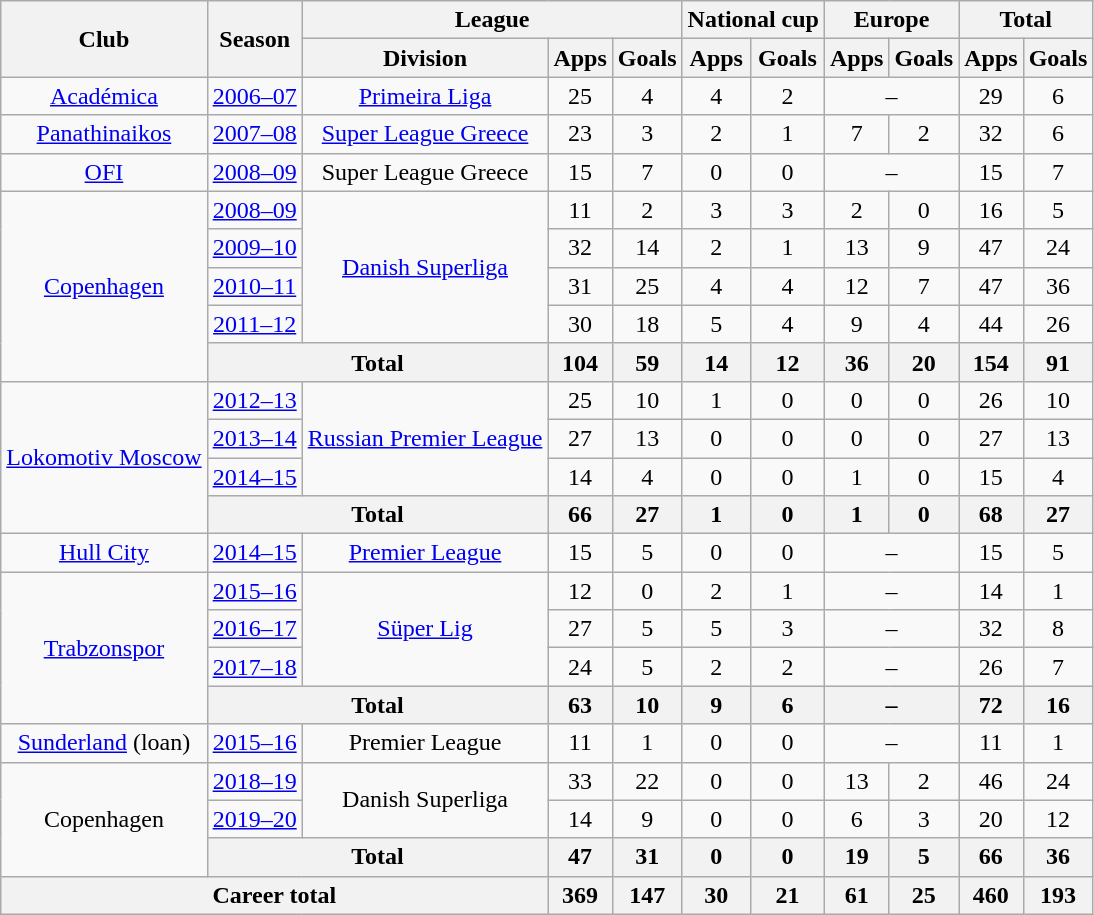<table class="wikitable" style="text-align:center">
<tr>
<th rowspan="2">Club</th>
<th rowspan="2">Season</th>
<th colspan="3">League</th>
<th colspan="2">National cup</th>
<th colspan="2">Europe</th>
<th colspan="2">Total</th>
</tr>
<tr>
<th>Division</th>
<th>Apps</th>
<th>Goals</th>
<th>Apps</th>
<th>Goals</th>
<th>Apps</th>
<th>Goals</th>
<th>Apps</th>
<th>Goals</th>
</tr>
<tr>
<td><a href='#'>Académica</a></td>
<td><a href='#'>2006–07</a></td>
<td><a href='#'>Primeira Liga</a></td>
<td>25</td>
<td>4</td>
<td>4</td>
<td>2</td>
<td colspan="2">–</td>
<td>29</td>
<td>6</td>
</tr>
<tr>
<td><a href='#'>Panathinaikos</a></td>
<td><a href='#'>2007–08</a></td>
<td><a href='#'>Super League Greece</a></td>
<td>23</td>
<td>3</td>
<td>2</td>
<td>1</td>
<td>7</td>
<td>2</td>
<td>32</td>
<td>6</td>
</tr>
<tr>
<td><a href='#'>OFI</a></td>
<td><a href='#'>2008–09</a></td>
<td>Super League Greece</td>
<td>15</td>
<td>7</td>
<td>0</td>
<td>0</td>
<td colspan="2">–</td>
<td>15</td>
<td>7</td>
</tr>
<tr>
<td rowspan="5"><a href='#'>Copenhagen</a></td>
<td><a href='#'>2008–09</a></td>
<td rowspan="4"><a href='#'>Danish Superliga</a></td>
<td>11</td>
<td>2</td>
<td>3</td>
<td>3</td>
<td>2</td>
<td>0</td>
<td>16</td>
<td>5</td>
</tr>
<tr>
<td><a href='#'>2009–10</a></td>
<td>32</td>
<td>14</td>
<td>2</td>
<td>1</td>
<td>13</td>
<td>9</td>
<td>47</td>
<td>24</td>
</tr>
<tr>
<td><a href='#'>2010–11</a></td>
<td>31</td>
<td>25</td>
<td>4</td>
<td>4</td>
<td>12</td>
<td>7</td>
<td>47</td>
<td>36</td>
</tr>
<tr>
<td><a href='#'>2011–12</a></td>
<td>30</td>
<td>18</td>
<td>5</td>
<td>4</td>
<td>9</td>
<td>4</td>
<td>44</td>
<td>26</td>
</tr>
<tr>
<th colspan="2">Total</th>
<th>104</th>
<th>59</th>
<th>14</th>
<th>12</th>
<th>36</th>
<th>20</th>
<th>154</th>
<th>91</th>
</tr>
<tr>
<td rowspan="4"><a href='#'>Lokomotiv Moscow</a></td>
<td><a href='#'>2012–13</a></td>
<td rowspan="3"><a href='#'>Russian Premier League</a></td>
<td>25</td>
<td>10</td>
<td>1</td>
<td>0</td>
<td>0</td>
<td>0</td>
<td>26</td>
<td>10</td>
</tr>
<tr>
<td><a href='#'>2013–14</a></td>
<td>27</td>
<td>13</td>
<td>0</td>
<td>0</td>
<td>0</td>
<td>0</td>
<td>27</td>
<td>13</td>
</tr>
<tr>
<td><a href='#'>2014–15</a></td>
<td>14</td>
<td>4</td>
<td>0</td>
<td>0</td>
<td>1</td>
<td>0</td>
<td>15</td>
<td>4</td>
</tr>
<tr>
<th colspan="2">Total</th>
<th>66</th>
<th>27</th>
<th>1</th>
<th>0</th>
<th>1</th>
<th>0</th>
<th>68</th>
<th>27</th>
</tr>
<tr>
<td><a href='#'>Hull City</a></td>
<td><a href='#'>2014–15</a></td>
<td><a href='#'>Premier League</a></td>
<td>15</td>
<td>5</td>
<td>0</td>
<td>0</td>
<td colspan="2">–</td>
<td>15</td>
<td>5</td>
</tr>
<tr>
<td rowspan="4"><a href='#'>Trabzonspor</a></td>
<td><a href='#'>2015–16</a></td>
<td rowspan="3"><a href='#'>Süper Lig</a></td>
<td>12</td>
<td>0</td>
<td>2</td>
<td>1</td>
<td colspan="2">–</td>
<td>14</td>
<td>1</td>
</tr>
<tr>
<td><a href='#'>2016–17</a></td>
<td>27</td>
<td>5</td>
<td>5</td>
<td>3</td>
<td colspan="2">–</td>
<td>32</td>
<td>8</td>
</tr>
<tr>
<td><a href='#'>2017–18</a></td>
<td>24</td>
<td>5</td>
<td>2</td>
<td>2</td>
<td colspan="2">–</td>
<td>26</td>
<td>7</td>
</tr>
<tr>
<th colspan="2">Total</th>
<th>63</th>
<th>10</th>
<th>9</th>
<th>6</th>
<th colspan="2">–</th>
<th>72</th>
<th>16</th>
</tr>
<tr>
<td><a href='#'>Sunderland</a> (loan)</td>
<td><a href='#'>2015–16</a></td>
<td>Premier League</td>
<td>11</td>
<td>1</td>
<td>0</td>
<td>0</td>
<td colspan="2">–</td>
<td>11</td>
<td>1</td>
</tr>
<tr>
<td rowspan="3">Copenhagen</td>
<td><a href='#'>2018–19</a></td>
<td rowspan="2">Danish Superliga</td>
<td>33</td>
<td>22</td>
<td>0</td>
<td>0</td>
<td>13</td>
<td>2</td>
<td>46</td>
<td>24</td>
</tr>
<tr>
<td><a href='#'>2019–20</a></td>
<td>14</td>
<td>9</td>
<td>0</td>
<td>0</td>
<td>6</td>
<td>3</td>
<td>20</td>
<td>12</td>
</tr>
<tr>
<th colspan="2">Total</th>
<th>47</th>
<th>31</th>
<th>0</th>
<th>0</th>
<th>19</th>
<th>5</th>
<th>66</th>
<th>36</th>
</tr>
<tr>
<th colspan="3">Career total</th>
<th>369</th>
<th>147</th>
<th>30</th>
<th>21</th>
<th>61</th>
<th>25</th>
<th>460</th>
<th>193</th>
</tr>
</table>
